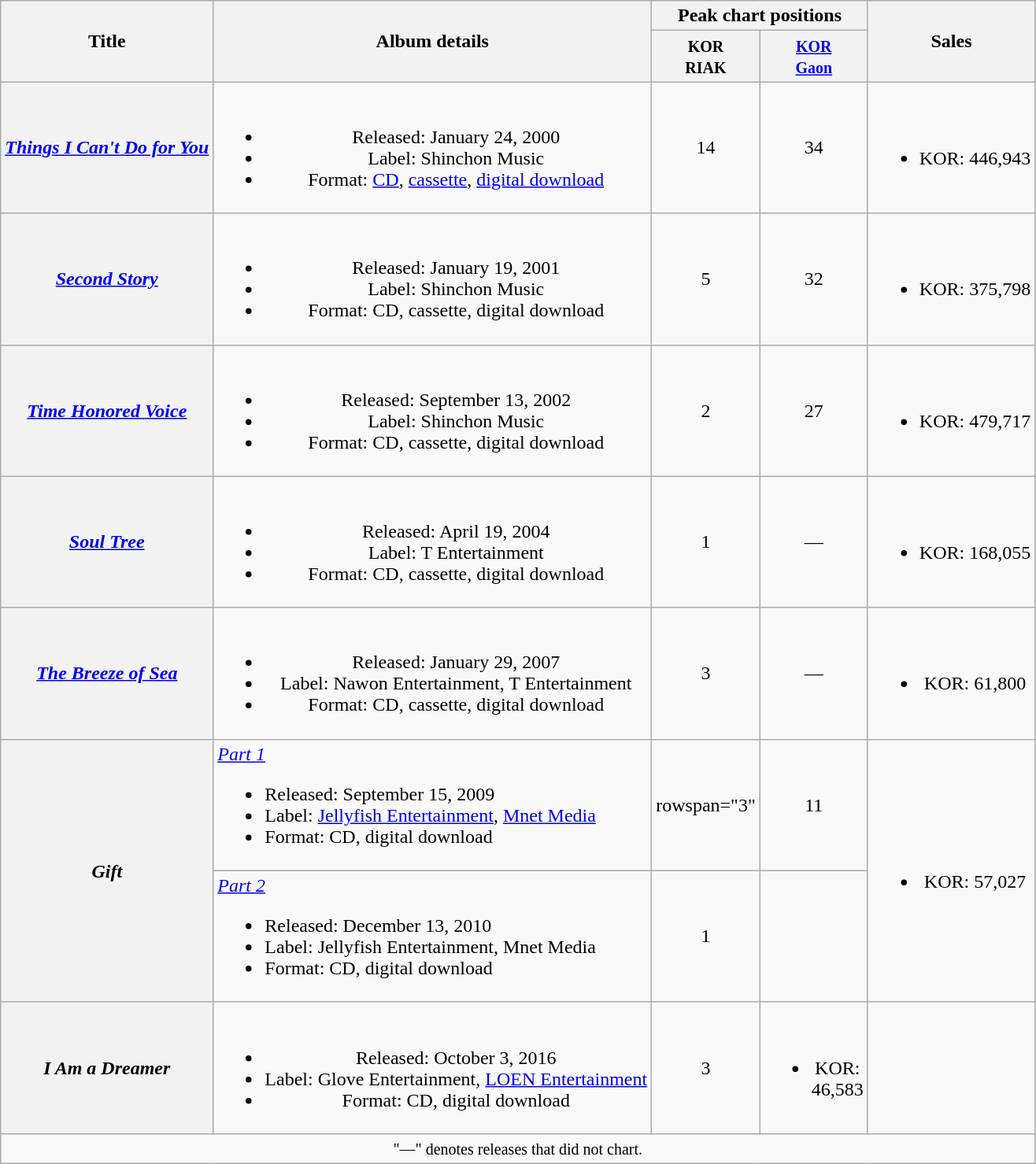<table class="wikitable plainrowheaders" style="text-align:center;">
<tr>
<th scope="col" rowspan="2">Title</th>
<th scope="col" rowspan="2">Album details</th>
<th scope="col" colspan="2">Peak chart positions</th>
<th scope="col" rowspan="2">Sales</th>
</tr>
<tr>
<th style="width:3em;"><small>KOR<br>RIAK</small><br></th>
<th style="width:3em;"><small><a href='#'>KOR<br>Gaon</a></small><br></th>
</tr>
<tr>
<th scope="row"><em><a href='#'>Things I Can't Do for You</a></em> </th>
<td><br><ul><li>Released: January 24, 2000</li><li>Label: Shinchon Music</li><li>Format: <a href='#'>CD</a>, <a href='#'>cassette</a>, <a href='#'>digital download</a></li></ul></td>
<td>14</td>
<td>34</td>
<td><br><ul><li>KOR: 446,943</li></ul></td>
</tr>
<tr>
<th scope="row"><em><a href='#'>Second Story</a></em></th>
<td><br><ul><li>Released: January 19, 2001</li><li>Label: Shinchon Music</li><li>Format: CD, cassette, digital download</li></ul></td>
<td>5</td>
<td>32</td>
<td><br><ul><li>KOR: 375,798</li></ul></td>
</tr>
<tr>
<th scope="row"><em><a href='#'>Time Honored Voice</a></em></th>
<td><br><ul><li>Released: September 13, 2002</li><li>Label: Shinchon Music</li><li>Format: CD, cassette, digital download</li></ul></td>
<td>2</td>
<td>27</td>
<td><br><ul><li>KOR: 479,717</li></ul></td>
</tr>
<tr>
<th scope="row"><em><a href='#'>Soul Tree</a></em></th>
<td><br><ul><li>Released: April 19, 2004</li><li>Label: T Entertainment</li><li>Format: CD, cassette, digital download</li></ul></td>
<td>1</td>
<td>—</td>
<td><br><ul><li>KOR: 168,055</li></ul></td>
</tr>
<tr>
<th scope="row"><em><a href='#'>The Breeze of Sea</a></em></th>
<td><br><ul><li>Released: January 29, 2007</li><li>Label: Nawon Entertainment, T Entertainment</li><li>Format: CD, cassette, digital download</li></ul></td>
<td>3</td>
<td>—</td>
<td><br><ul><li>KOR: 61,800</li></ul></td>
</tr>
<tr>
<th rowspan="2" scope="row"><em>Gift</em></th>
<td align="left"><em><a href='#'>Part 1</a></em><br><ul><li>Released: September 15, 2009</li><li>Label: <a href='#'>Jellyfish Entertainment</a>, <a href='#'>Mnet Media</a></li><li>Format: CD, digital download</li></ul></td>
<td>rowspan="3" </td>
<td>11</td>
<td rowspan="2"><br><ul><li>KOR: 57,027</li></ul></td>
</tr>
<tr>
<td align="left"><em><a href='#'>Part 2</a></em><br><ul><li>Released: December 13, 2010</li><li>Label: Jellyfish Entertainment, Mnet Media</li><li>Format: CD, digital download</li></ul></td>
<td>1</td>
</tr>
<tr>
<th scope="row"><em>I Am a Dreamer</em></th>
<td><br><ul><li>Released: October 3, 2016</li><li>Label: Glove Entertainment, <a href='#'>LOEN Entertainment</a></li><li>Format: CD, digital download</li></ul></td>
<td>3</td>
<td><br><ul><li>KOR: 46,583</li></ul></td>
</tr>
<tr>
<td colspan="5"><small>"—" denotes releases that did not chart.</small></td>
</tr>
</table>
